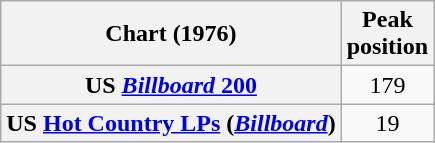<table class="wikitable sortable plainrowheaders" style="text-align:center;">
<tr>
<th scope="col">Chart (1976)</th>
<th scope="col">Peak<br>position</th>
</tr>
<tr>
<th scope="row">US <a href='#'><em>Billboard</em> 200</a></th>
<td>179</td>
</tr>
<tr>
<th scope="row">US <a href='#'>Hot Country LPs</a> (<em><a href='#'>Billboard</a></em>)</th>
<td>19</td>
</tr>
</table>
